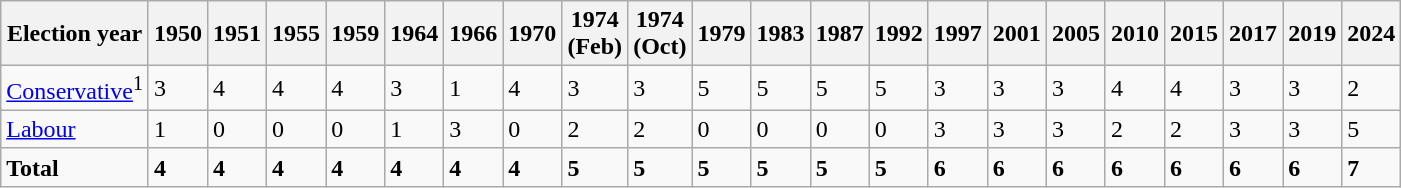<table class="wikitable">
<tr>
<th>Election year</th>
<th>1950</th>
<th>1951</th>
<th>1955</th>
<th>1959</th>
<th>1964</th>
<th>1966</th>
<th>1970</th>
<th>1974<br>(Feb)</th>
<th>1974<br>(Oct)</th>
<th>1979</th>
<th>1983</th>
<th>1987</th>
<th>1992</th>
<th>1997</th>
<th>2001</th>
<th>2005</th>
<th>2010</th>
<th>2015</th>
<th>2017</th>
<th>2019</th>
<th>2024</th>
</tr>
<tr>
<td><a href='#'>Conservative</a><sup>1</sup></td>
<td>3</td>
<td>4</td>
<td>4</td>
<td>4</td>
<td>3</td>
<td>1</td>
<td>4</td>
<td>3</td>
<td>3</td>
<td>5</td>
<td>5</td>
<td>5</td>
<td>5</td>
<td>3</td>
<td>3</td>
<td>3</td>
<td>4</td>
<td>4</td>
<td>3</td>
<td>3</td>
<td>2</td>
</tr>
<tr>
<td><a href='#'>Labour</a></td>
<td>1</td>
<td>0</td>
<td>0</td>
<td>0</td>
<td>1</td>
<td>3</td>
<td>0</td>
<td>2</td>
<td>2</td>
<td>0</td>
<td>0</td>
<td>0</td>
<td>0</td>
<td>3</td>
<td>3</td>
<td>3</td>
<td>2</td>
<td>2</td>
<td>3</td>
<td>3</td>
<td>5</td>
</tr>
<tr>
<td><strong>Total</strong></td>
<td><strong>4</strong></td>
<td><strong>4</strong></td>
<td><strong>4</strong></td>
<td><strong>4</strong></td>
<td><strong>4</strong></td>
<td><strong>4</strong></td>
<td><strong>4</strong></td>
<td><strong>5</strong></td>
<td><strong>5</strong></td>
<td><strong>5</strong></td>
<td><strong>5</strong></td>
<td><strong>5</strong></td>
<td><strong>5</strong></td>
<td><strong>6</strong></td>
<td><strong>6</strong></td>
<td><strong>6</strong></td>
<td><strong>6</strong></td>
<td><strong>6</strong></td>
<td><strong>6</strong></td>
<td><strong>6</strong></td>
<td><strong>7</strong></td>
</tr>
</table>
